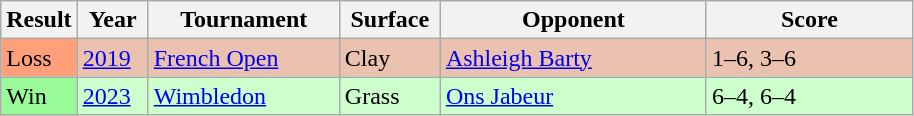<table class="sortable wikitable">
<tr>
<th>Result</th>
<th style="width:40px">Year</th>
<th style="width:120px">Tournament</th>
<th style="width:60px">Surface</th>
<th style="width:170px">Opponent</th>
<th style="width:130px" class="unsortable">Score</th>
</tr>
<tr bgcolor=EBC2AF>
<td bgcolor=FFA07A>Loss</td>
<td><a href='#'>2019</a></td>
<td><a href='#'>French Open</a></td>
<td>Clay</td>
<td> <a href='#'>Ashleigh Barty</a></td>
<td>1–6, 3–6</td>
</tr>
<tr bgcolor=CCFFCC>
<td bgcolor=98FB98>Win</td>
<td><a href='#'>2023</a></td>
<td><a href='#'>Wimbledon</a></td>
<td>Grass</td>
<td> <a href='#'>Ons Jabeur</a></td>
<td>6–4, 6–4</td>
</tr>
</table>
